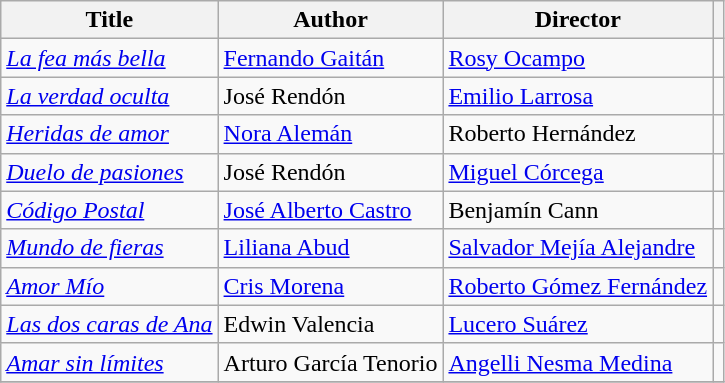<table class="wikitable sortable">
<tr>
<th>Title</th>
<th>Author</th>
<th>Director</th>
<th></th>
</tr>
<tr>
<td><em><a href='#'>La fea más bella</a></em></td>
<td><a href='#'>Fernando Gaitán</a></td>
<td><a href='#'>Rosy Ocampo</a></td>
<td></td>
</tr>
<tr>
<td><em><a href='#'>La verdad oculta</a></em></td>
<td>José Rendón</td>
<td><a href='#'>Emilio Larrosa</a></td>
<td></td>
</tr>
<tr>
<td><em><a href='#'>Heridas de amor</a></em></td>
<td><a href='#'>Nora Alemán</a></td>
<td>Roberto Hernández</td>
<td></td>
</tr>
<tr>
<td><em><a href='#'>Duelo de pasiones</a></em></td>
<td>José Rendón</td>
<td><a href='#'>Miguel Córcega</a></td>
<td></td>
</tr>
<tr>
<td><em><a href='#'>Código Postal</a></em></td>
<td><a href='#'>José Alberto Castro</a></td>
<td>Benjamín Cann</td>
<td></td>
</tr>
<tr>
<td><em><a href='#'>Mundo de fieras</a></em></td>
<td><a href='#'>Liliana Abud</a></td>
<td><a href='#'>Salvador Mejía Alejandre</a></td>
<td></td>
</tr>
<tr>
<td><em><a href='#'>Amor Mío</a></em></td>
<td><a href='#'>Cris Morena</a></td>
<td><a href='#'>Roberto Gómez Fernández</a></td>
<td></td>
</tr>
<tr>
<td><em><a href='#'>Las dos caras de Ana</a></em></td>
<td>Edwin Valencia</td>
<td><a href='#'>Lucero Suárez</a></td>
<td></td>
</tr>
<tr>
<td><em><a href='#'>Amar sin límites</a></em></td>
<td>Arturo García Tenorio</td>
<td><a href='#'>Angelli Nesma Medina</a></td>
<td></td>
</tr>
<tr>
</tr>
</table>
